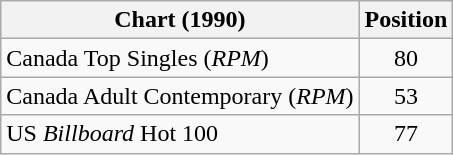<table class="wikitable sortable">
<tr>
<th>Chart (1990)</th>
<th>Position</th>
</tr>
<tr>
<td align="left">Canada Top Singles (<em>RPM</em>)</td>
<td align="center">80</td>
</tr>
<tr>
<td align="left">Canada Adult Contemporary (<em>RPM</em>)</td>
<td align="center">53</td>
</tr>
<tr>
<td align="left">US <em>Billboard</em> Hot 100</td>
<td align="center">77</td>
</tr>
</table>
